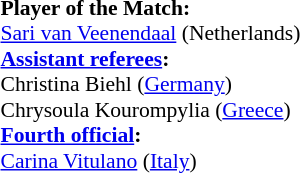<table width=100% style="font-size:90%">
<tr>
<td><br><strong>Player of the Match:</strong>
<br><a href='#'>Sari van Veenendaal</a> (Netherlands)<br><strong><a href='#'>Assistant referees</a>:</strong>
<br>Christina Biehl (<a href='#'>Germany</a>)
<br>Chrysoula Kourompylia (<a href='#'>Greece</a>)
<br><strong><a href='#'>Fourth official</a>:</strong>
<br><a href='#'>Carina Vitulano</a> (<a href='#'>Italy</a>)</td>
</tr>
</table>
